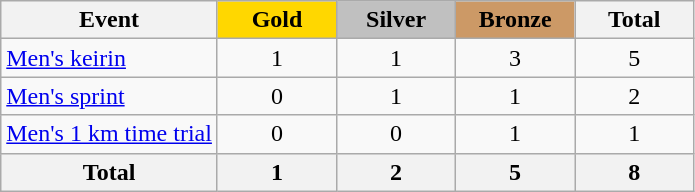<table class="wikitable sortable" border="1" style="text-align:center; font-size:100%;">
<tr>
<th style="width:15:em;">Event</th>
<td style="background:gold; width:4.5em; font-weight:bold;">Gold</td>
<td style="background:silver; width:4.5em; font-weight:bold;">Silver</td>
<td style="background:#cc9966; width:4.5em; font-weight:bold;">Bronze</td>
<th style="width:4.5em;">Total</th>
</tr>
<tr>
<td align=left><a href='#'>Men's keirin</a></td>
<td>1</td>
<td>1</td>
<td>3</td>
<td>5</td>
</tr>
<tr>
<td align=left><a href='#'>Men's sprint</a></td>
<td>0</td>
<td>1</td>
<td>1</td>
<td>2</td>
</tr>
<tr>
<td align=left><a href='#'>Men's 1 km time trial</a></td>
<td>0</td>
<td>0</td>
<td>1</td>
<td>1</td>
</tr>
<tr>
<th>Total</th>
<th>1</th>
<th>2</th>
<th>5</th>
<th>8</th>
</tr>
</table>
